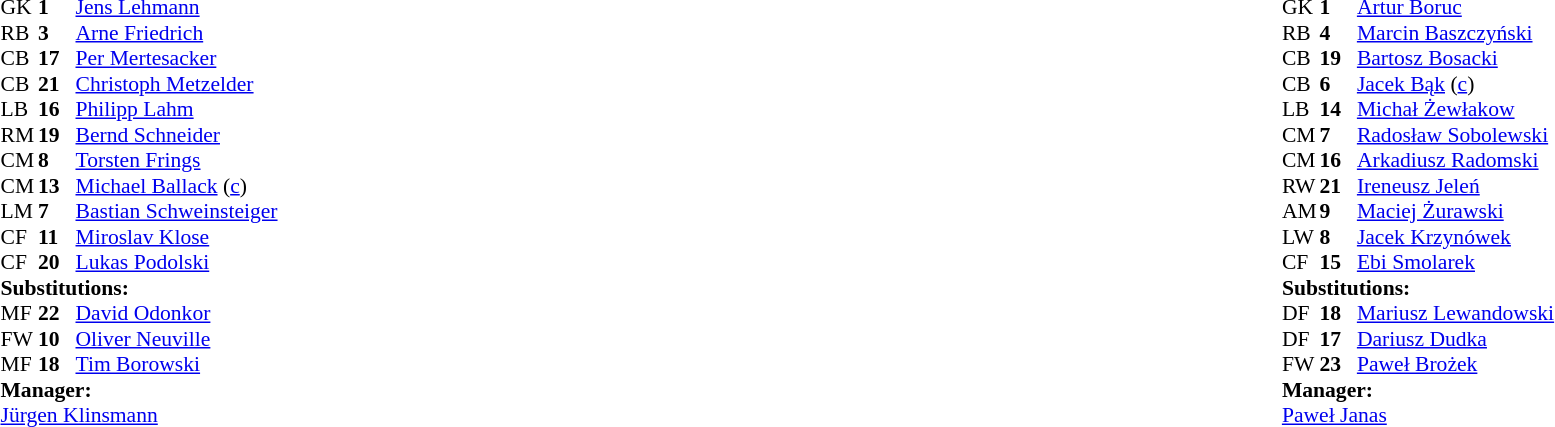<table width="100%">
<tr>
<td valign="top" width="40%"><br><table style="font-size: 90%" cellspacing="0" cellpadding="0">
<tr>
<th width="25"></th>
<th width="25"></th>
</tr>
<tr>
<td>GK</td>
<td><strong>1</strong></td>
<td><a href='#'>Jens Lehmann</a></td>
</tr>
<tr>
<td>RB</td>
<td><strong>3</strong></td>
<td><a href='#'>Arne Friedrich</a></td>
<td></td>
<td></td>
</tr>
<tr>
<td>CB</td>
<td><strong>17</strong></td>
<td><a href='#'>Per Mertesacker</a></td>
</tr>
<tr>
<td>CB</td>
<td><strong>21</strong></td>
<td><a href='#'>Christoph Metzelder</a></td>
<td></td>
</tr>
<tr>
<td>LB</td>
<td><strong>16</strong></td>
<td><a href='#'>Philipp Lahm</a></td>
</tr>
<tr>
<td>RM</td>
<td><strong>19</strong></td>
<td><a href='#'>Bernd Schneider</a></td>
</tr>
<tr>
<td>CM</td>
<td><strong>8</strong></td>
<td><a href='#'>Torsten Frings</a></td>
</tr>
<tr>
<td>CM</td>
<td><strong>13</strong></td>
<td><a href='#'>Michael Ballack</a> (<a href='#'>c</a>)</td>
<td></td>
</tr>
<tr>
<td>LM</td>
<td><strong>7</strong></td>
<td><a href='#'>Bastian Schweinsteiger</a></td>
<td></td>
<td></td>
</tr>
<tr>
<td>CF</td>
<td><strong>11</strong></td>
<td><a href='#'>Miroslav Klose</a></td>
</tr>
<tr>
<td>CF</td>
<td><strong>20</strong></td>
<td><a href='#'>Lukas Podolski</a></td>
<td></td>
<td></td>
</tr>
<tr>
<td colspan=3><strong>Substitutions:</strong></td>
</tr>
<tr>
<td>MF</td>
<td><strong>22</strong></td>
<td><a href='#'>David Odonkor</a></td>
<td></td>
<td></td>
</tr>
<tr>
<td>FW</td>
<td><strong>10</strong></td>
<td><a href='#'>Oliver Neuville</a></td>
<td></td>
<td></td>
</tr>
<tr>
<td>MF</td>
<td><strong>18</strong></td>
<td><a href='#'>Tim Borowski</a></td>
<td></td>
<td></td>
</tr>
<tr>
<td colspan=3><strong>Manager:</strong></td>
</tr>
<tr>
<td colspan="4"><a href='#'>Jürgen Klinsmann</a></td>
</tr>
</table>
</td>
<td valign="top"></td>
<td valign="top" width="50%"><br><table style="font-size: 90%" cellspacing="0" cellpadding="0" align=center>
<tr>
<th width="25"></th>
<th width="25"></th>
</tr>
<tr>
<td>GK</td>
<td><strong>1</strong></td>
<td><a href='#'>Artur Boruc</a></td>
<td></td>
</tr>
<tr>
<td>RB</td>
<td><strong>4</strong></td>
<td><a href='#'>Marcin Baszczyński</a></td>
</tr>
<tr>
<td>CB</td>
<td><strong>19</strong></td>
<td><a href='#'>Bartosz Bosacki</a></td>
</tr>
<tr>
<td>CB</td>
<td><strong>6</strong></td>
<td><a href='#'>Jacek Bąk</a> (<a href='#'>c</a>)</td>
</tr>
<tr>
<td>LB</td>
<td><strong>14</strong></td>
<td><a href='#'>Michał Żewłakow</a></td>
<td></td>
<td></td>
</tr>
<tr>
<td>CM</td>
<td><strong>7</strong></td>
<td><a href='#'>Radosław Sobolewski</a></td>
<td></td>
</tr>
<tr>
<td>CM</td>
<td><strong>16</strong></td>
<td><a href='#'>Arkadiusz Radomski</a></td>
</tr>
<tr>
<td>RW</td>
<td><strong>21</strong></td>
<td><a href='#'>Ireneusz Jeleń</a></td>
<td></td>
<td></td>
</tr>
<tr>
<td>AM</td>
<td><strong>9</strong></td>
<td><a href='#'>Maciej Żurawski</a></td>
</tr>
<tr>
<td>LW</td>
<td><strong>8</strong></td>
<td><a href='#'>Jacek Krzynówek</a></td>
<td></td>
<td></td>
</tr>
<tr>
<td>CF</td>
<td><strong>15</strong></td>
<td><a href='#'>Ebi Smolarek</a></td>
</tr>
<tr>
<td colspan=3><strong>Substitutions:</strong></td>
</tr>
<tr>
<td>DF</td>
<td><strong>18</strong></td>
<td><a href='#'>Mariusz Lewandowski</a></td>
<td></td>
<td></td>
</tr>
<tr>
<td>DF</td>
<td><strong>17</strong></td>
<td><a href='#'>Dariusz Dudka</a></td>
<td></td>
<td></td>
</tr>
<tr>
<td>FW</td>
<td><strong>23</strong></td>
<td><a href='#'>Paweł Brożek</a></td>
<td></td>
<td></td>
</tr>
<tr>
<td colspan=3><strong>Manager:</strong></td>
</tr>
<tr>
<td colspan="4"><a href='#'>Paweł Janas</a></td>
</tr>
</table>
</td>
</tr>
</table>
